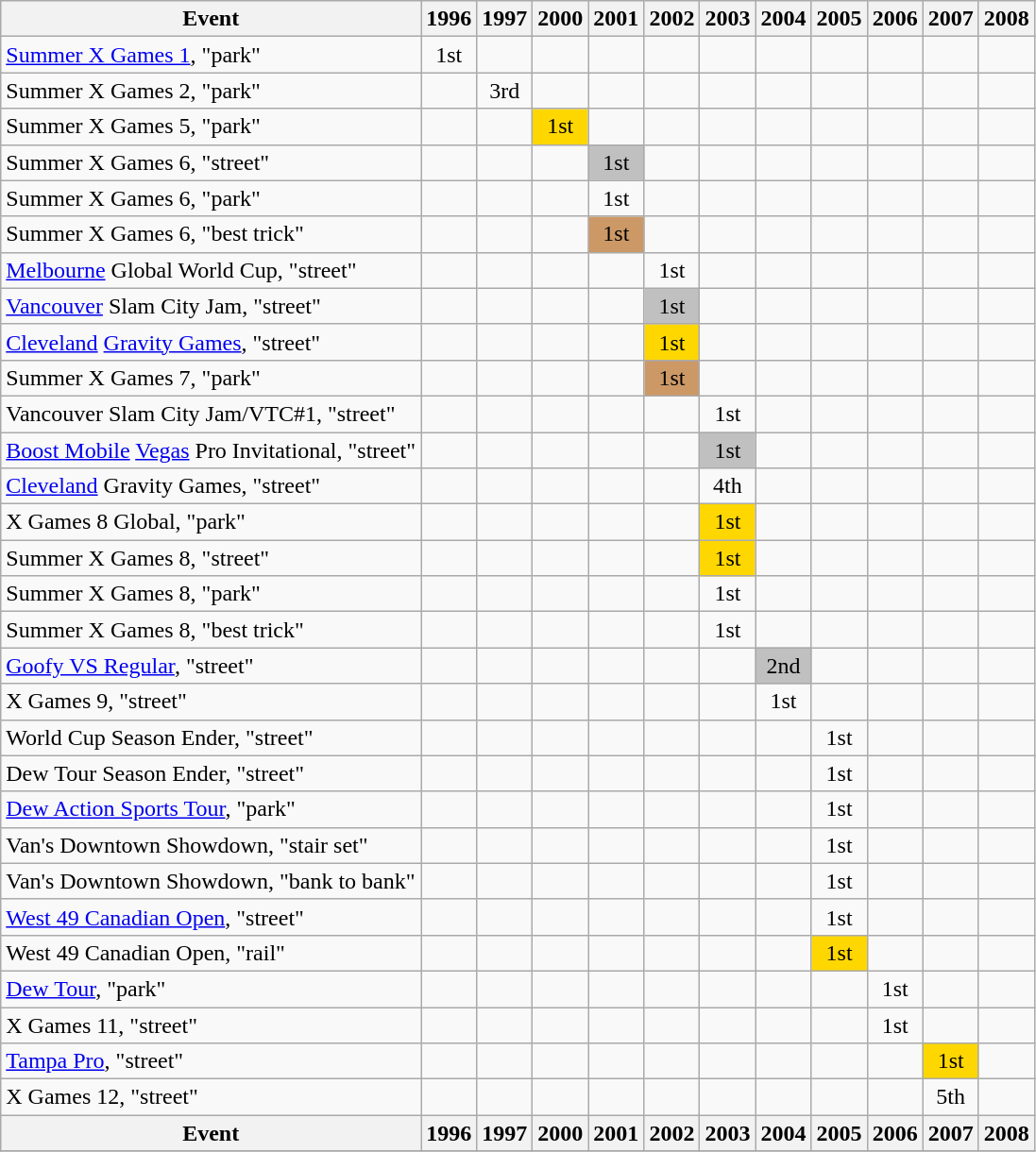<table class="wikitable">
<tr>
<th>Event</th>
<th>1996</th>
<th>1997</th>
<th>2000</th>
<th>2001</th>
<th>2002</th>
<th>2003</th>
<th>2004</th>
<th>2005</th>
<th>2006</th>
<th>2007</th>
<th>2008</th>
</tr>
<tr>
<td><a href='#'>Summer X Games 1</a>, "park"</td>
<td align="center">1st</td>
<td></td>
<td></td>
<td></td>
<td></td>
<td></td>
<td></td>
<td></td>
<td></td>
<td></td>
<td></td>
</tr>
<tr>
<td>Summer X Games 2, "park"</td>
<td></td>
<td align="center">3rd</td>
<td></td>
<td></td>
<td></td>
<td></td>
<td></td>
<td></td>
<td></td>
<td></td>
<td></td>
</tr>
<tr>
<td>Summer X Games 5, "park"</td>
<td></td>
<td></td>
<td align="center" bgcolor="gold">1st</td>
<td></td>
<td></td>
<td></td>
<td></td>
<td></td>
<td></td>
<td></td>
<td></td>
</tr>
<tr>
<td>Summer X Games 6, "street"</td>
<td></td>
<td></td>
<td></td>
<td align="center" bgcolor="silver">1st</td>
<td></td>
<td></td>
<td></td>
<td></td>
<td></td>
<td></td>
<td></td>
</tr>
<tr>
<td>Summer X Games 6, "park"</td>
<td></td>
<td></td>
<td></td>
<td align="center">1st</td>
<td></td>
<td></td>
<td></td>
<td></td>
<td></td>
<td></td>
<td></td>
</tr>
<tr>
<td>Summer X Games 6, "best trick"</td>
<td></td>
<td></td>
<td></td>
<td align="center" bgcolor="CC9966">1st</td>
<td></td>
<td></td>
<td></td>
<td></td>
<td></td>
<td></td>
<td></td>
</tr>
<tr>
<td><a href='#'>Melbourne</a> Global World Cup, "street"</td>
<td></td>
<td></td>
<td></td>
<td></td>
<td align="center">1st</td>
<td></td>
<td></td>
<td></td>
<td></td>
<td></td>
<td></td>
</tr>
<tr>
<td><a href='#'>Vancouver</a> Slam City Jam, "street"</td>
<td></td>
<td></td>
<td></td>
<td></td>
<td align="center" bgcolor="silver">1st</td>
<td></td>
<td></td>
<td></td>
<td></td>
<td></td>
<td></td>
</tr>
<tr>
<td><a href='#'>Cleveland</a> <a href='#'>Gravity Games</a>, "street"</td>
<td></td>
<td></td>
<td></td>
<td></td>
<td align="center" bgcolor="gold">1st</td>
<td></td>
<td></td>
<td></td>
<td></td>
<td></td>
<td></td>
</tr>
<tr>
<td>Summer X Games 7, "park"</td>
<td></td>
<td></td>
<td></td>
<td></td>
<td align="center" bgcolor="CC9966">1st</td>
<td></td>
<td></td>
<td></td>
<td></td>
<td></td>
<td></td>
</tr>
<tr>
<td>Vancouver Slam City Jam/VTC#1, "street"</td>
<td></td>
<td></td>
<td></td>
<td></td>
<td></td>
<td align="center">1st</td>
<td></td>
<td></td>
<td></td>
<td></td>
<td></td>
</tr>
<tr>
<td><a href='#'>Boost Mobile</a> <a href='#'>Vegas</a> Pro Invitational, "street"</td>
<td></td>
<td></td>
<td></td>
<td></td>
<td></td>
<td align="center" bgcolor="silver">1st</td>
<td></td>
<td></td>
<td></td>
<td></td>
<td></td>
</tr>
<tr>
<td><a href='#'>Cleveland</a> Gravity Games, "street"</td>
<td></td>
<td></td>
<td></td>
<td></td>
<td></td>
<td align="center">4th</td>
<td></td>
<td></td>
<td></td>
<td></td>
<td></td>
</tr>
<tr>
<td>X Games 8 Global, "park"</td>
<td></td>
<td></td>
<td></td>
<td></td>
<td></td>
<td align="center" bgcolor="gold">1st</td>
<td></td>
<td></td>
<td></td>
<td></td>
<td></td>
</tr>
<tr>
<td>Summer X Games 8, "street"</td>
<td></td>
<td></td>
<td></td>
<td></td>
<td></td>
<td align="center" bgcolor="gold">1st</td>
<td></td>
<td></td>
<td></td>
<td></td>
<td></td>
</tr>
<tr>
<td>Summer X Games 8, "park"</td>
<td></td>
<td></td>
<td></td>
<td></td>
<td></td>
<td align="center">1st</td>
<td></td>
<td></td>
<td></td>
<td></td>
<td></td>
</tr>
<tr>
<td>Summer X Games 8, "best trick"</td>
<td></td>
<td></td>
<td></td>
<td></td>
<td></td>
<td align="center">1st</td>
<td></td>
<td></td>
<td></td>
<td></td>
<td></td>
</tr>
<tr>
<td><a href='#'>Goofy VS Regular</a>, "street"</td>
<td></td>
<td></td>
<td></td>
<td></td>
<td></td>
<td></td>
<td align="center" bgcolor="silver">2nd</td>
<td></td>
<td></td>
<td></td>
<td></td>
</tr>
<tr>
<td>X Games 9, "street"</td>
<td></td>
<td></td>
<td></td>
<td></td>
<td></td>
<td></td>
<td align="center">1st</td>
<td></td>
<td></td>
<td></td>
<td></td>
</tr>
<tr>
<td>World Cup Season Ender, "street"</td>
<td></td>
<td></td>
<td></td>
<td></td>
<td></td>
<td></td>
<td></td>
<td align="center">1st</td>
<td></td>
<td></td>
<td></td>
</tr>
<tr>
<td>Dew Tour Season Ender, "street"</td>
<td></td>
<td></td>
<td></td>
<td></td>
<td></td>
<td></td>
<td></td>
<td align="center">1st</td>
<td></td>
<td></td>
<td></td>
</tr>
<tr>
<td><a href='#'>Dew Action Sports Tour</a>, "park"</td>
<td></td>
<td></td>
<td></td>
<td></td>
<td></td>
<td></td>
<td></td>
<td align="center">1st</td>
<td></td>
<td></td>
<td></td>
</tr>
<tr>
<td>Van's Downtown Showdown, "stair set"</td>
<td></td>
<td></td>
<td></td>
<td></td>
<td></td>
<td></td>
<td></td>
<td align="center">1st</td>
<td></td>
<td></td>
<td></td>
</tr>
<tr>
<td>Van's Downtown Showdown, "bank to bank"</td>
<td></td>
<td></td>
<td></td>
<td></td>
<td></td>
<td></td>
<td></td>
<td align="center">1st</td>
<td></td>
<td></td>
<td></td>
</tr>
<tr>
<td><a href='#'>West 49 Canadian Open</a>, "street"</td>
<td></td>
<td></td>
<td></td>
<td></td>
<td></td>
<td></td>
<td></td>
<td align="center">1st</td>
<td></td>
<td></td>
<td></td>
</tr>
<tr>
<td>West 49 Canadian Open, "rail"</td>
<td></td>
<td></td>
<td></td>
<td></td>
<td></td>
<td></td>
<td></td>
<td align="center" bgcolor="gold">1st</td>
<td></td>
<td></td>
<td></td>
</tr>
<tr>
<td><a href='#'>Dew Tour</a>, "park"</td>
<td></td>
<td></td>
<td></td>
<td></td>
<td></td>
<td></td>
<td></td>
<td></td>
<td align="center">1st</td>
<td></td>
<td></td>
</tr>
<tr>
<td>X Games 11, "street"</td>
<td></td>
<td></td>
<td></td>
<td></td>
<td></td>
<td></td>
<td></td>
<td></td>
<td align="center">1st</td>
<td></td>
<td></td>
</tr>
<tr>
<td><a href='#'>Tampa Pro</a>, "street"</td>
<td></td>
<td></td>
<td></td>
<td></td>
<td></td>
<td></td>
<td></td>
<td></td>
<td></td>
<td align="center" bgcolor="gold">1st</td>
<td></td>
</tr>
<tr>
<td>X Games 12, "street"</td>
<td></td>
<td></td>
<td></td>
<td></td>
<td></td>
<td></td>
<td></td>
<td></td>
<td></td>
<td align="center">5th</td>
<td></td>
</tr>
<tr>
<th>Event</th>
<th>1996</th>
<th>1997</th>
<th>2000</th>
<th>2001</th>
<th>2002</th>
<th>2003</th>
<th>2004</th>
<th>2005</th>
<th>2006</th>
<th>2007</th>
<th>2008</th>
</tr>
<tr>
</tr>
</table>
